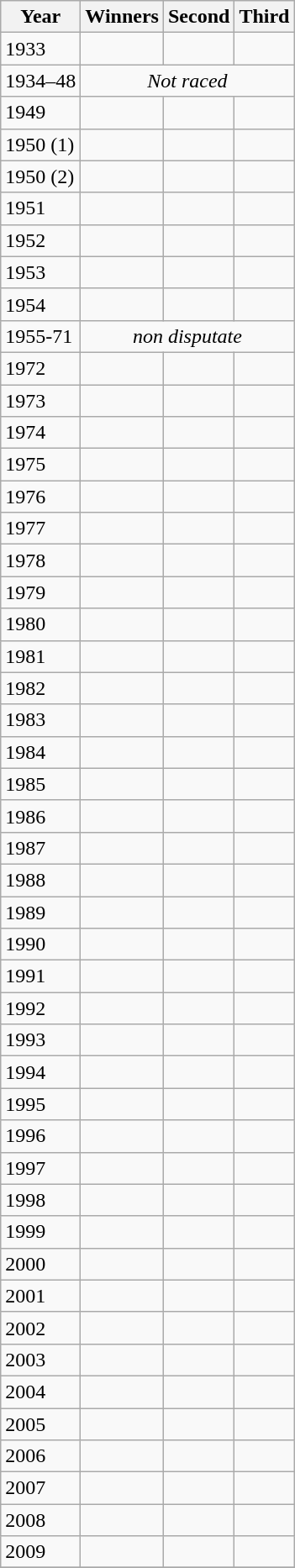<table class="wikitable">
<tr>
<th>Year</th>
<th>Winners</th>
<th>Second</th>
<th>Third</th>
</tr>
<tr>
<td>1933</td>
<td> <br> </td>
<td> <br> </td>
<td> <br> </td>
</tr>
<tr>
<td>1934–48</td>
<td colspan=3 align=center><em>Not raced</em></td>
</tr>
<tr>
<td>1949</td>
<td> <br> </td>
<td> <br> </td>
<td> <br> </td>
</tr>
<tr>
<td>1950 (1)</td>
<td> <br> </td>
<td> <br> </td>
<td> <br> </td>
</tr>
<tr>
<td>1950 (2)</td>
<td> <br> </td>
<td> <br> </td>
<td> <br> </td>
</tr>
<tr>
<td>1951</td>
<td> <br> </td>
<td> <br> </td>
<td> <br> </td>
</tr>
<tr>
<td>1952</td>
<td> <br> </td>
<td> <br> </td>
<td> <br> </td>
</tr>
<tr>
<td>1953</td>
<td> <br> </td>
<td> <br> </td>
<td> <br> </td>
</tr>
<tr>
<td>1954</td>
<td> <br> </td>
<td> <br> </td>
<td> <br> </td>
</tr>
<tr>
<td>1955-71</td>
<td colspan=3 align=center><em>non disputate</em></td>
</tr>
<tr>
<td>1972</td>
<td> <br> </td>
<td> <br> </td>
<td> <br> </td>
</tr>
<tr>
<td>1973</td>
<td> <br> </td>
<td> <br> </td>
<td> <br> </td>
</tr>
<tr>
<td>1974</td>
<td> <br> </td>
<td> <br> </td>
<td> <br> </td>
</tr>
<tr>
<td>1975</td>
<td> <br> </td>
<td> <br> </td>
<td> <br> </td>
</tr>
<tr>
<td>1976</td>
<td> <br> </td>
<td> <br> </td>
<td> <br> </td>
</tr>
<tr>
<td>1977</td>
<td> <br> </td>
<td> <br> </td>
<td> <br> </td>
</tr>
<tr>
<td>1978</td>
<td> <br> </td>
<td> <br> </td>
<td> <br> </td>
</tr>
<tr>
<td>1979</td>
<td> <br> </td>
<td> <br> </td>
<td> <br> </td>
</tr>
<tr>
<td>1980</td>
<td> <br> </td>
<td> <br> </td>
<td> <br> </td>
</tr>
<tr>
<td>1981</td>
<td> <br> </td>
<td> <br> </td>
<td> <br> </td>
</tr>
<tr>
<td>1982</td>
<td> <br> </td>
<td> <br> </td>
<td> <br> </td>
</tr>
<tr>
<td>1983</td>
<td> <br> </td>
<td> <br> </td>
<td> <br> </td>
</tr>
<tr>
<td>1984</td>
<td> <br> </td>
<td> <br> </td>
<td> <br> </td>
</tr>
<tr>
<td>1985</td>
<td> <br> </td>
<td> <br> </td>
<td> <br> </td>
</tr>
<tr>
<td>1986</td>
<td> <br> </td>
<td> <br> </td>
<td> <br> </td>
</tr>
<tr>
<td>1987</td>
<td> <br> </td>
<td> <br> </td>
<td> <br> </td>
</tr>
<tr>
<td>1988</td>
<td> <br> </td>
<td> <br> </td>
<td> <br> </td>
</tr>
<tr>
<td>1989</td>
<td> <br> </td>
<td> <br> </td>
<td> <br> </td>
</tr>
<tr>
<td>1990</td>
<td> <br> </td>
<td> <br> </td>
<td> <br> </td>
</tr>
<tr>
<td>1991</td>
<td> <br> </td>
<td> <br> </td>
<td> <br> </td>
</tr>
<tr>
<td>1992</td>
<td> <br> </td>
<td> <br> </td>
<td> <br> </td>
</tr>
<tr>
<td>1993</td>
<td> <br> </td>
<td> <br> </td>
<td> <br> </td>
</tr>
<tr>
<td>1994</td>
<td> <br> </td>
<td> <br> </td>
<td> <br> </td>
</tr>
<tr>
<td>1995</td>
<td> <br> </td>
<td> <br> </td>
<td> <br> </td>
</tr>
<tr>
<td>1996</td>
<td> <br> </td>
<td> <br> </td>
<td> <br> </td>
</tr>
<tr>
<td>1997</td>
<td> <br> </td>
<td> <br> </td>
<td> <br> </td>
</tr>
<tr>
<td>1998</td>
<td> <br> </td>
<td> <br> </td>
<td> <br> </td>
</tr>
<tr>
<td>1999</td>
<td> <br> </td>
<td> <br> </td>
<td> <br> </td>
</tr>
<tr>
<td>2000</td>
<td> <br> </td>
<td> <br> </td>
<td> <br> </td>
</tr>
<tr>
<td>2001</td>
<td> <br> </td>
<td> <br> </td>
<td> <br> </td>
</tr>
<tr>
<td>2002</td>
<td> <br> </td>
<td> <br> </td>
<td> <br> </td>
</tr>
<tr>
<td>2003</td>
<td> <br> </td>
<td> <br> </td>
<td> <br> </td>
</tr>
<tr>
<td>2004</td>
<td> <br> </td>
<td> <br> </td>
<td> <br> </td>
</tr>
<tr>
<td>2005</td>
<td> <br> </td>
<td> <br> </td>
<td> <br> </td>
</tr>
<tr>
<td>2006</td>
<td> <br> </td>
<td> <br> </td>
<td> <br> </td>
</tr>
<tr>
<td>2007</td>
<td> <br> </td>
<td> <br> </td>
<td> <br> </td>
</tr>
<tr>
<td>2008</td>
<td> <br> </td>
<td> <br> </td>
<td> <br> </td>
</tr>
<tr>
<td>2009</td>
<td> <br> </td>
<td> <br> </td>
<td> <br> </td>
</tr>
<tr>
</tr>
</table>
